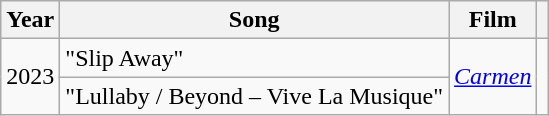<table class="wikitable">
<tr>
<th>Year</th>
<th>Song</th>
<th>Film</th>
<th></th>
</tr>
<tr>
<td rowspan="2">2023</td>
<td>"Slip Away"</td>
<td rowspan="2"><em><a href='#'>Carmen</a></em></td>
<td rowspan="2"></td>
</tr>
<tr>
<td>"Lullaby / Beyond – Vive La Musique"</td>
</tr>
</table>
